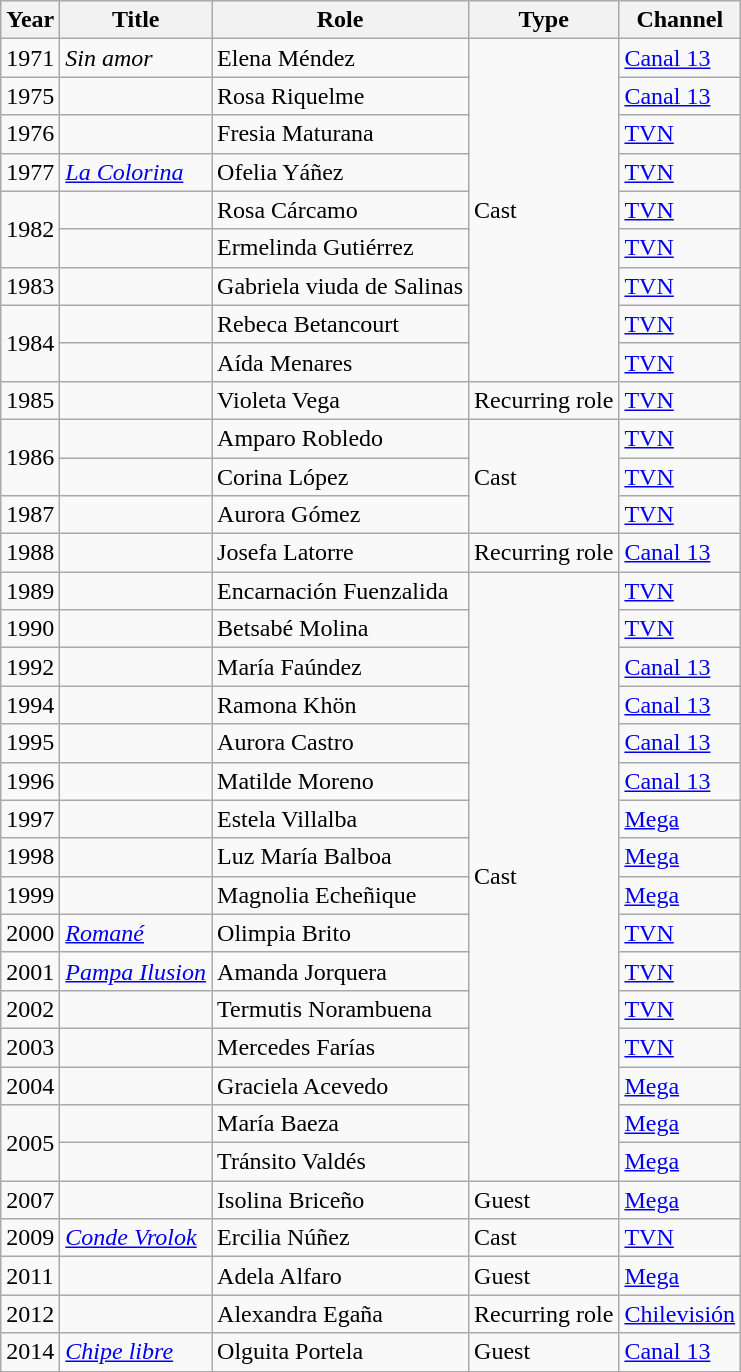<table class="wikitable">
<tr>
<th>Year</th>
<th>Title</th>
<th>Role</th>
<th>Type</th>
<th>Channel</th>
</tr>
<tr>
<td>1971</td>
<td><em>Sin amor</em></td>
<td>Elena Méndez</td>
<td rowspan=9>Cast</td>
<td><a href='#'>Canal 13</a></td>
</tr>
<tr>
<td>1975</td>
<td><em></em></td>
<td>Rosa Riquelme</td>
<td><a href='#'>Canal 13</a></td>
</tr>
<tr>
<td>1976</td>
<td><em></em></td>
<td>Fresia Maturana</td>
<td><a href='#'>TVN</a></td>
</tr>
<tr>
<td>1977</td>
<td><em><a href='#'>La Colorina</a></em></td>
<td>Ofelia Yáñez</td>
<td><a href='#'>TVN</a></td>
</tr>
<tr>
<td rowspan=2>1982</td>
<td><em></em></td>
<td>Rosa Cárcamo</td>
<td><a href='#'>TVN</a></td>
</tr>
<tr>
<td><em></em></td>
<td>Ermelinda Gutiérrez</td>
<td><a href='#'>TVN</a></td>
</tr>
<tr>
<td>1983</td>
<td><em></em></td>
<td>Gabriela viuda de Salinas</td>
<td><a href='#'>TVN</a></td>
</tr>
<tr>
<td rowspan=2>1984</td>
<td><em></em></td>
<td>Rebeca Betancourt</td>
<td><a href='#'>TVN</a></td>
</tr>
<tr>
<td><em></em></td>
<td>Aída Menares</td>
<td><a href='#'>TVN</a></td>
</tr>
<tr>
<td>1985</td>
<td><em></em></td>
<td>Violeta Vega</td>
<td>Recurring role</td>
<td><a href='#'>TVN</a></td>
</tr>
<tr>
<td rowspan=2>1986</td>
<td><em></em></td>
<td>Amparo Robledo</td>
<td rowspan=3>Cast</td>
<td><a href='#'>TVN</a></td>
</tr>
<tr>
<td><em></em></td>
<td>Corina López</td>
<td><a href='#'>TVN</a></td>
</tr>
<tr>
<td>1987</td>
<td><em></em></td>
<td>Aurora Gómez</td>
<td><a href='#'>TVN</a></td>
</tr>
<tr>
<td>1988</td>
<td><em></em></td>
<td>Josefa Latorre</td>
<td>Recurring role</td>
<td><a href='#'>Canal 13</a></td>
</tr>
<tr>
<td>1989</td>
<td><em></em></td>
<td>Encarnación Fuenzalida</td>
<td rowspan=16>Cast</td>
<td><a href='#'>TVN</a></td>
</tr>
<tr>
<td>1990</td>
<td><em></em></td>
<td>Betsabé Molina</td>
<td><a href='#'>TVN</a></td>
</tr>
<tr>
<td>1992</td>
<td><em></em></td>
<td>María Faúndez</td>
<td><a href='#'>Canal 13</a></td>
</tr>
<tr>
<td>1994</td>
<td><em></em></td>
<td>Ramona Khön</td>
<td><a href='#'>Canal 13</a></td>
</tr>
<tr>
<td>1995</td>
<td><em></em></td>
<td>Aurora Castro</td>
<td><a href='#'>Canal 13</a></td>
</tr>
<tr>
<td>1996</td>
<td><em></em></td>
<td>Matilde Moreno</td>
<td><a href='#'>Canal 13</a></td>
</tr>
<tr>
<td>1997</td>
<td><em></em></td>
<td>Estela Villalba</td>
<td><a href='#'>Mega</a></td>
</tr>
<tr>
<td>1998</td>
<td><em></em></td>
<td>Luz María Balboa</td>
<td><a href='#'>Mega</a></td>
</tr>
<tr>
<td>1999</td>
<td><em></em></td>
<td>Magnolia Echeñique</td>
<td><a href='#'>Mega</a></td>
</tr>
<tr>
<td>2000</td>
<td><em><a href='#'>Romané</a></em></td>
<td>Olimpia Brito</td>
<td><a href='#'>TVN</a></td>
</tr>
<tr>
<td>2001</td>
<td><em><a href='#'>Pampa Ilusion</a></em></td>
<td>Amanda Jorquera</td>
<td><a href='#'>TVN</a></td>
</tr>
<tr>
<td>2002</td>
<td><em></em></td>
<td>Termutis Norambuena</td>
<td><a href='#'>TVN</a></td>
</tr>
<tr>
<td>2003</td>
<td><em></em></td>
<td>Mercedes Farías</td>
<td><a href='#'>TVN</a></td>
</tr>
<tr>
<td>2004</td>
<td><em></em></td>
<td>Graciela Acevedo</td>
<td><a href='#'>Mega</a></td>
</tr>
<tr>
<td rowspan=2>2005</td>
<td><em></em></td>
<td>María Baeza</td>
<td><a href='#'>Mega</a></td>
</tr>
<tr>
<td><em></em></td>
<td>Tránsito Valdés</td>
<td><a href='#'>Mega</a></td>
</tr>
<tr>
<td>2007</td>
<td><em></em></td>
<td>Isolina Briceño</td>
<td>Guest</td>
<td><a href='#'>Mega</a></td>
</tr>
<tr>
<td>2009</td>
<td><em><a href='#'>Conde Vrolok</a></em></td>
<td>Ercilia Núñez</td>
<td>Cast</td>
<td><a href='#'>TVN</a></td>
</tr>
<tr>
<td>2011</td>
<td><em></em></td>
<td>Adela Alfaro</td>
<td>Guest</td>
<td><a href='#'>Mega</a></td>
</tr>
<tr>
<td>2012</td>
<td><em></em></td>
<td>Alexandra Egaña</td>
<td>Recurring role</td>
<td><a href='#'>Chilevisión</a></td>
</tr>
<tr>
<td>2014</td>
<td><em><a href='#'>Chipe libre</a></em></td>
<td>Olguita Portela</td>
<td>Guest</td>
<td><a href='#'>Canal 13</a></td>
</tr>
<tr>
</tr>
</table>
